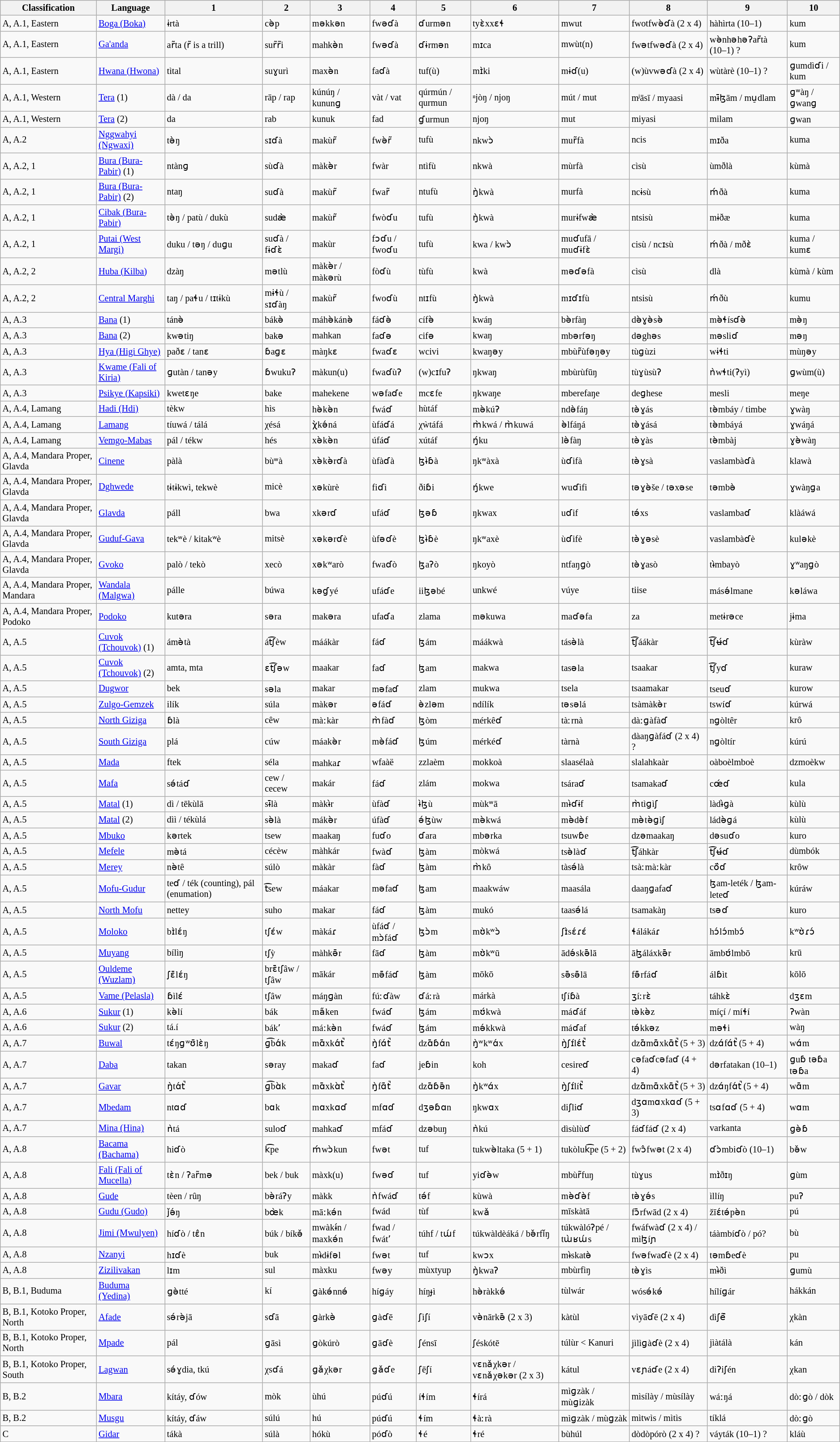<table class="wikitable sortable"  style="font-size: 85%">
<tr>
<th>Classification</th>
<th>Language</th>
<th>1</th>
<th>2</th>
<th>3</th>
<th>4</th>
<th>5</th>
<th>6</th>
<th>7</th>
<th>8</th>
<th>9</th>
<th>10</th>
</tr>
<tr>
<td>A, A.1, Eastern</td>
<td><a href='#'>Boga (Boka)</a></td>
<td>ɨrtà</td>
<td>cə̀p</td>
<td>məkkən</td>
<td>fwəɗà</td>
<td>ɗurmən</td>
<td>tyɛ̀xxɛɬ</td>
<td>mwut</td>
<td>fwotfwə̀ɗà (2 x 4)</td>
<td>hàhìrta (10–1)</td>
<td>kum</td>
</tr>
<tr>
<td>A, A.1, Eastern</td>
<td><a href='#'>Ga'anda</a></td>
<td>ar̃ta  (r̃ is a trill)</td>
<td>sur̃r̃i</td>
<td>mahkə̀n</td>
<td>fwəɗà</td>
<td>ɗɨrmən</td>
<td>mɪca</td>
<td>mwùt(n)</td>
<td>fwətfwəɗà (2 x 4)</td>
<td>wə̀nhəhəʔar̃tà (10–1) ?</td>
<td>kum</td>
</tr>
<tr>
<td>A, A.1, Eastern</td>
<td><a href='#'>Hwana (Hwona)</a></td>
<td>tìtal</td>
<td>suɣurì</td>
<td>maxə̀n</td>
<td>faɗà</td>
<td>tuf(ù)</td>
<td>mɪ̀ki</td>
<td>mɨɗ(u)</td>
<td>(w)ùvwəɗà (2 x 4)</td>
<td>wùtàrè (10–1) ?</td>
<td>ɡumdìɗi / kum</td>
</tr>
<tr>
<td>A, A.1, Western</td>
<td><a href='#'>Tera</a> (1)</td>
<td>dà / da</td>
<td>rāp / rap</td>
<td>kúnúŋ / kununɡ</td>
<td>vàt / vat</td>
<td>qúrmún / qurmun</td>
<td>ⁿjòŋ / njoŋ</td>
<td>mút / mut</td>
<td>mʲāsī  / myaasi</td>
<td>mɨ̄ɮām / mu̠dlam</td>
<td>ɡʷàŋ  / ɡwanɡ</td>
</tr>
<tr>
<td>A, A.1, Western</td>
<td><a href='#'>Tera</a> (2)</td>
<td>da</td>
<td>rab</td>
<td>kunuk</td>
<td>fad</td>
<td>ɠurmun</td>
<td>njoŋ</td>
<td>mut</td>
<td>miyasi</td>
<td>milam</td>
<td>ɡwan</td>
</tr>
<tr>
<td>A, A.2</td>
<td><a href='#'>Nggwahyi (Ngwaxi)</a></td>
<td>tə̀ŋ</td>
<td>sɪɗà</td>
<td>makùr̃</td>
<td>fwə̀r̃</td>
<td>tufù</td>
<td>nkwɔ̀</td>
<td>mur̃fà</td>
<td>ncis</td>
<td>mɪða</td>
<td>kuma</td>
</tr>
<tr>
<td>A, A.2, 1</td>
<td><a href='#'>Bura (Bura-Pabir)</a> (1)</td>
<td>ntànɡ</td>
<td>sùɗà</td>
<td>màkə̀r</td>
<td>fwàr</td>
<td>ntìfù</td>
<td>nkwà</td>
<td>mùrfà</td>
<td>cìsù</td>
<td>ùmðlà</td>
<td>kùmà</td>
</tr>
<tr>
<td>A, A.2, 1</td>
<td><a href='#'>Bura (Bura-Pabir)</a> (2)</td>
<td>ntaŋ</td>
<td>suɗà</td>
<td>makùr̃</td>
<td>fwar̃</td>
<td>ntufù</td>
<td>ŋ̀kwà</td>
<td>murfà</td>
<td>ncɨsù</td>
<td>ḿðà</td>
<td>kuma</td>
</tr>
<tr>
<td>A, A.2, 1</td>
<td><a href='#'>Cibak (Bura-Pabir)</a></td>
<td>tə̀ŋ / patù / dukù</td>
<td>sudæ̀</td>
<td>makùr̃</td>
<td>fwòɗu</td>
<td>tufù</td>
<td>ŋ̀kwà</td>
<td>murɨfwæ̀</td>
<td>ntsisù</td>
<td>mɨðæ</td>
<td>kuma</td>
</tr>
<tr>
<td>A, A.2, 1</td>
<td><a href='#'>Putai (West Margi)</a></td>
<td>duku / təŋ / duɡu</td>
<td>suɗà / fɨɗɛ̀</td>
<td>makùr</td>
<td>fɔɗu / fwoɗu</td>
<td>tufù</td>
<td>kwa / kwɔ̀</td>
<td>muɗufā / muɗɨfɛ̀</td>
<td>cisù / ncɪsù</td>
<td>ḿðà / mðɛ̀</td>
<td>kuma / kumɛ</td>
</tr>
<tr>
<td>A, A.2, 2</td>
<td><a href='#'>Huba (Kilba)</a></td>
<td>dzàŋ</td>
<td>mətlù</td>
<td>màkə̀r / màkərù</td>
<td>fòɗù</td>
<td>tùfù</td>
<td>kwà</td>
<td>məɗəfà</td>
<td>cìsù</td>
<td>dlà</td>
<td>kùmà / kùm</td>
</tr>
<tr>
<td>A, A.2, 2</td>
<td><a href='#'>Central Marghi</a></td>
<td>taŋ / paɬu / tɪtɨkù</td>
<td>mɨɬù / sɪɗàŋ</td>
<td>makùr̃</td>
<td>fwoɗù</td>
<td>ntɪfù</td>
<td>ŋ̀kwà</td>
<td>mɪɗɪfù</td>
<td>ntsisù</td>
<td>ḿðù</td>
<td>kumu</td>
</tr>
<tr>
<td>A, A.3</td>
<td><a href='#'>Bana</a> (1)</td>
<td>tánə̀</td>
<td>bákə̀</td>
<td>máhə̀kánə̀</td>
<td>fáɗə̀</td>
<td>cífə̀</td>
<td>kwáŋ</td>
<td>bə̀rfàŋ</td>
<td>də̀ɣə̀sə̀</td>
<td>mə̀ɬísɗə̀</td>
<td>mə̀ŋ</td>
</tr>
<tr>
<td>A, A.3</td>
<td><a href='#'>Bana</a> (2)</td>
<td>kwətiŋ</td>
<td>bakə</td>
<td>mahkan</td>
<td>faɗə</td>
<td>cifə</td>
<td>kwaŋ</td>
<td>mbərfəŋ</td>
<td>dəghəs</td>
<td>məsliɗ</td>
<td>məŋ</td>
</tr>
<tr>
<td>A, A.3</td>
<td><a href='#'>Hya (Higi Ghye)</a></td>
<td>paðɛ / tanɛ</td>
<td>ɓaɡɛ</td>
<td>màŋkɛ</td>
<td>fwaɗɛ</td>
<td>wcivi</td>
<td>kwaŋəy</td>
<td>mbùr̃ùfəŋəy</td>
<td>tùɡùzi</td>
<td>wɨɬti</td>
<td>mùŋəy</td>
</tr>
<tr>
<td>A, A.3</td>
<td><a href='#'>Kwame (Fali of Kiria)</a></td>
<td>ɡutàn / tanəy</td>
<td>ɓwukuʔ</td>
<td>màkun(u)</td>
<td>fwaɗùʔ</td>
<td>(w)cɪfuʔ</td>
<td>ŋkwaŋ</td>
<td>mbùrùfūŋ</td>
<td>tùɣùsùʔ</td>
<td>ǹwɬti(ʔyì)</td>
<td>ɡwùm(ù)</td>
</tr>
<tr>
<td>A, A.3</td>
<td><a href='#'>Psikye (Kapsiki)</a></td>
<td>kwetɛŋe</td>
<td>bake</td>
<td>mahekene</td>
<td>wəfaɗe</td>
<td>mcɛfe</td>
<td>ŋkwaŋe</td>
<td>mberefaŋe</td>
<td>deɡhese</td>
<td>mesli</td>
<td>meŋe</td>
</tr>
<tr>
<td>A, A.4, Lamang</td>
<td><a href='#'>Hadi (Hdi)</a></td>
<td>tèkw</td>
<td>hìs</td>
<td>hə̀kə̀n</td>
<td>fwáɗ</td>
<td>hùtáf</td>
<td>mə̀kúʔ</td>
<td>ndə̀fáŋ</td>
<td>tə̀ɣás</td>
<td>tə̀mbáy / timbe</td>
<td>ɣwàŋ</td>
</tr>
<tr>
<td>A, A.4, Lamang</td>
<td><a href='#'>Lamang</a></td>
<td>tíuwá / tálá</td>
<td>χésá</td>
<td>χ̀kə́ná</td>
<td>ùfáɗá</td>
<td>χẁtáfá</td>
<td>m̀kwá / m̀kuwá</td>
<td>ə̀lfáŋá</td>
<td>tə̀ɣásá</td>
<td>tə̀mbáyá</td>
<td>ɣwáŋá</td>
</tr>
<tr>
<td>A, A.4, Lamang</td>
<td><a href='#'>Vemgo-Mabas</a></td>
<td>pál / tékw</td>
<td>hés</td>
<td>xə̀kə̀n</td>
<td>úfáɗ</td>
<td>xútáf</td>
<td>ŋ́ku</td>
<td>lə̀fàŋ</td>
<td>tə̀ɣàs</td>
<td>tə̀mbàj</td>
<td>ɣə̀wàŋ</td>
</tr>
<tr>
<td>A, A.4, Mandara Proper, Glavda</td>
<td><a href='#'>Cinene</a></td>
<td>pàlà</td>
<td>bùʷà</td>
<td>xə̀kə̀rɗà</td>
<td>ùfàɗà</td>
<td>ɮɨ̀ɓà</td>
<td>ŋkʷàxà</td>
<td>ùɗifà</td>
<td>tə̀ɣsà</td>
<td>vaslambàɗà</td>
<td>klawà</td>
</tr>
<tr>
<td>A, A.4, Mandara Proper, Glavda</td>
<td><a href='#'>Dghwede</a></td>
<td>tɨtɨkwì, tekwè</td>
<td>micè</td>
<td>xəkùrè</td>
<td>fiɗì</td>
<td>ðiɓi</td>
<td>ŋ́kwe</td>
<td>wuɗìfi</td>
<td>təɣə̀še / təxəse</td>
<td>təmbə̀</td>
<td>ɣwàŋɡa</td>
</tr>
<tr>
<td>A, A.4, Mandara Proper, Glavda</td>
<td><a href='#'>Glavda</a></td>
<td>páll</td>
<td>bwa</td>
<td>xkərɗ</td>
<td>ufáɗ</td>
<td>ɮəɓ</td>
<td>ŋkwax</td>
<td>uɗif</td>
<td>tə́xs</td>
<td>vaslambaɗ</td>
<td>klàáwá</td>
</tr>
<tr>
<td>A, A.4, Mandara Proper, Glavda</td>
<td><a href='#'>Guduf-Gava</a></td>
<td>tekʷè / kitakʷè</td>
<td>mitsè</td>
<td>xəkərɗè</td>
<td>ùfəɗè</td>
<td>ɮɨ̀ɓè</td>
<td>ŋkʷaxè</td>
<td>ùɗifè</td>
<td>tə̀ɣəsè</td>
<td>vaslambàɗè</td>
<td>kuləkè</td>
</tr>
<tr>
<td>A, A.4, Mandara Proper, Glavda</td>
<td><a href='#'>Gvoko</a></td>
<td>palò / tekò</td>
<td>xecò</td>
<td>xəkʷarò</td>
<td>fwaɗò</td>
<td>ɮaʔò</td>
<td>ŋkoyò</td>
<td>ntfaŋɡò</td>
<td>tə̀ɣasò</td>
<td>tɨ̀mbayò</td>
<td>ɣʷaŋɡò</td>
</tr>
<tr>
<td>A, A.4, Mandara Proper, Mandara</td>
<td><a href='#'>Wandala (Malgwa)</a></td>
<td>pálle</td>
<td>búwa</td>
<td>kəɠyé</td>
<td>ufáɗe</td>
<td>iiɮəbé</td>
<td>unkwé</td>
<td>vúye</td>
<td>tiise</td>
<td>másə́lmane</td>
<td>kəláwa</td>
</tr>
<tr>
<td>A, A.4, Mandara Proper, Podoko</td>
<td><a href='#'>Podoko</a></td>
<td>kutəra</td>
<td>səra</td>
<td>makəra</td>
<td>ufaɗa</td>
<td>zlama</td>
<td>məkuwa</td>
<td>maɗəfa</td>
<td>za</td>
<td>metɨrəce</td>
<td>jɨma</td>
</tr>
<tr>
<td>A, A.5</td>
<td><a href='#'>Cuvok (Tchouvok)</a> (1)</td>
<td>ámə̀tà</td>
<td>át͡ʃèw</td>
<td>máákàr</td>
<td>fáɗ</td>
<td>ɮám</td>
<td>máákwà</td>
<td>tásə̀là</td>
<td>t͡ʃáákàr</td>
<td>t͡ʃʉ́ɗ</td>
<td>kùràw</td>
</tr>
<tr>
<td>A, A.5</td>
<td><a href='#'>Cuvok (Tchouvok)</a> (2)</td>
<td>amta, mta</td>
<td>ɛt͡ʃəw</td>
<td>maakar</td>
<td>faɗ</td>
<td>ɮam</td>
<td>makwa</td>
<td>tasəla</td>
<td>tsaakar</td>
<td>t͡ʃyɗ</td>
<td>kuraw</td>
</tr>
<tr>
<td>A, A.5</td>
<td><a href='#'>Dugwor</a></td>
<td>bek</td>
<td>səla</td>
<td>makar</td>
<td>məfaɗ</td>
<td>zlam</td>
<td>mukwa</td>
<td>tsela</td>
<td>tsaamakar</td>
<td>tseuɗ</td>
<td>kurow</td>
</tr>
<tr>
<td>A, A.5</td>
<td><a href='#'>Zulgo-Gemzek</a></td>
<td>ilík</td>
<td>súla</td>
<td>màkər</td>
<td>əfáɗ</td>
<td>ə̀zləm</td>
<td>ndílík</td>
<td>təsəlá</td>
<td>tsàmàkə̀r</td>
<td>tswíɗ</td>
<td>kúrwá</td>
</tr>
<tr>
<td>A, A.5</td>
<td><a href='#'>North Giziga</a></td>
<td>ɓlà</td>
<td>cêw</td>
<td>màːkàr</td>
<td>m̀fàɗ</td>
<td>ɮòm</td>
<td>mérkêɗ</td>
<td>tàːrnà</td>
<td>dàːɡàfàɗ</td>
<td>nɡòltêr</td>
<td>krô</td>
</tr>
<tr>
<td>A, A.5</td>
<td><a href='#'>South Giziga</a></td>
<td>plá</td>
<td>cúw</td>
<td>máakə̀r</td>
<td>mə̀fáɗ</td>
<td>ɮúm</td>
<td>mérkéɗ</td>
<td>tàrnà</td>
<td>dàaŋɡàfáɗ (2 x 4) ?</td>
<td>nɡòltír</td>
<td>kúrú</td>
</tr>
<tr>
<td>A, A.5</td>
<td><a href='#'>Mada</a></td>
<td>ftek</td>
<td>séla</td>
<td>mahkaɾ</td>
<td>wfaàë</td>
<td>zzlaèm</td>
<td>mokkoà</td>
<td>slaasélaà</td>
<td>slalahkaàr</td>
<td>oàboèlmboè</td>
<td>dzmoèkw</td>
</tr>
<tr>
<td>A, A.5</td>
<td><a href='#'>Mafa</a></td>
<td>sə́táɗ</td>
<td>cew / cecew</td>
<td>makár</td>
<td>fáɗ</td>
<td>zlám</td>
<td>mokwa</td>
<td>tsáraɗ</td>
<td>tsamakaɗ</td>
<td>cœ́ɗ</td>
<td>kula</td>
</tr>
<tr>
<td>A, A.5</td>
<td><a href='#'>Matal</a> (1)</td>
<td>dì / tēkùlā</td>
<td>sɨ̄là</td>
<td>màkɨ̀r</td>
<td>ùfàɗ</td>
<td>ɨ̀ɮù</td>
<td>mùkʷā</td>
<td>mɨ̀ɗɨf</td>
<td>m̀tìɡìʃ</td>
<td>làdɨ̀ɡà</td>
<td>kùlù</td>
</tr>
<tr>
<td>A, A.5</td>
<td><a href='#'>Matal</a> (2)</td>
<td>dìì / tékùlá</td>
<td>sə̀là</td>
<td>mákə̀r</td>
<td>úfàɗ</td>
<td>ə́ɮùw</td>
<td>mə̀kwá</td>
<td>mə̀də̀f</td>
<td>mə̀tə̀ɡìʃ</td>
<td>ládə̀ɡá</td>
<td>kùlù</td>
</tr>
<tr>
<td>A, A.5</td>
<td><a href='#'>Mbuko</a></td>
<td>kərtek</td>
<td>tsew</td>
<td>maakaŋ</td>
<td>fuɗo</td>
<td>ɗara</td>
<td>mbərka</td>
<td>tsuwɓe</td>
<td>dzəmaakaŋ</td>
<td>dəsuɗo</td>
<td>kuro</td>
</tr>
<tr>
<td>A, A.5</td>
<td><a href='#'>Mefele</a></td>
<td>mə̀tá</td>
<td>cécèw</td>
<td>màhkár</td>
<td>fwàɗ</td>
<td>ɮàm</td>
<td>mòkwá</td>
<td>tsə̀làɗ</td>
<td>t͡ʃáhkàr</td>
<td>t͡ʃʉ́ɗ</td>
<td>dùmbók</td>
</tr>
<tr>
<td>A, A.5</td>
<td><a href='#'>Merey</a></td>
<td>nə̀tê</td>
<td>súlò</td>
<td>màkàr</td>
<td>fàɗ</td>
<td>ɮàm</td>
<td>m̀kô</td>
<td>tàsə́là</td>
<td>tsàːmàːkàr</td>
<td>cö̂ɗ</td>
<td>krôw</td>
</tr>
<tr>
<td>A, A.5</td>
<td><a href='#'>Mofu-Gudur</a></td>
<td>teɗ / ték (counting), pál (enumation)</td>
<td>t͡sew</td>
<td>máakar</td>
<td>məfaɗ</td>
<td>ɮam</td>
<td>maakwáw</td>
<td>maasála</td>
<td>daaŋɡafaɗ</td>
<td>ɮam-leték / ɮam-leteɗ</td>
<td>kúráw</td>
</tr>
<tr>
<td>A, A.5</td>
<td><a href='#'>North Mofu</a></td>
<td>nettey</td>
<td>suho</td>
<td>makar</td>
<td>fáɗ</td>
<td>ɮàm</td>
<td>mukó</td>
<td>taasə́lá</td>
<td>tsamakàŋ</td>
<td>tsəɗ</td>
<td>kuro</td>
</tr>
<tr>
<td>A, A.5</td>
<td><a href='#'>Moloko</a></td>
<td>bɪ̀lɛ́ŋ</td>
<td>tʃɛ́w</td>
<td>màkáɾ</td>
<td>ùfáɗ / mɔ̀fáɗ</td>
<td>ɮɔ̀m</td>
<td>mʊ̀kʷɔ̀</td>
<td>ʃɪ̀sɛ́ɾɛ́</td>
<td>ɬálákáɾ</td>
<td>hɔ́lɔ́mbɔ́</td>
<td>kʷʊ̀ɾɔ́</td>
</tr>
<tr>
<td>A, A.5</td>
<td><a href='#'>Muyang</a></td>
<td>bílìŋ</td>
<td>tʃỳ</td>
<td>màhkə̄r</td>
<td>fāɗ</td>
<td>ɮàm</td>
<td>mʊ̀kʷū</td>
<td>ādə́skə̄lā</td>
<td>āɮáláxkə̄r</td>
<td>āmbʊ́lmbō</td>
<td>krū</td>
</tr>
<tr>
<td>A, A.5</td>
<td><a href='#'>Ouldeme (Wuzlam)</a></td>
<td>ʃɛ̄lɛ́ŋ</td>
<td>brɛ̄tʃâw / tʃâw</td>
<td>mākár</td>
<td>mə̄fáɗ</td>
<td>ɮàm</td>
<td>mōkō</td>
<td>sə̄sə̄lā</td>
<td>fə̄rfáɗ</td>
<td>álɓìt</td>
<td>kōlō</td>
</tr>
<tr>
<td>A, A.5</td>
<td><a href='#'>Vame (Pelasla)</a></td>
<td>ɓìlɛ́</td>
<td>tʃâw</td>
<td>máŋɡàn</td>
<td>fúːɗàw</td>
<td>ɗáːrà</td>
<td>márkà</td>
<td>tʃíɓà</td>
<td>ʒíːrɛ̀</td>
<td>táhkɛ̀</td>
<td>dʒɛm</td>
</tr>
<tr>
<td>A, A.6</td>
<td><a href='#'>Sukur</a> (1)</td>
<td>kə̀lí</td>
<td>bák</td>
<td>ma̋ken</td>
<td>fwáɗ</td>
<td>ɮám</td>
<td>mʊ́kwà</td>
<td>máɗáf</td>
<td>tə̀kə̀z</td>
<td>míçí / míɬí</td>
<td>ʔwàn</td>
</tr>
<tr>
<td>A, A.6</td>
<td><a href='#'>Sukur</a> (2)</td>
<td>tá.í</td>
<td>bákʼ</td>
<td>máːkə̀n</td>
<td>fwáɗ</td>
<td>ɮám</td>
<td>mə́kkwà</td>
<td>máɗaf</td>
<td>tə́kkəz</td>
<td>məɬi</td>
<td>wàŋ</td>
</tr>
<tr>
<td>A, A.7</td>
<td><a href='#'>Buwal</a></td>
<td>tɛ́ŋɡʷʊ̄lɛ̀ŋ</td>
<td>ɡ͡bɑ́k</td>
<td>mɑ̄xkɑ́t̚</td>
<td>ŋ̀fɑ́t̚</td>
<td>dzɑ̄ɓɑ́n</td>
<td>ŋ̀ʷkʷɑ́x</td>
<td>ŋ̀ʃɪ́lɛ́t̚</td>
<td>dzɑ̄mɑ̄xkɑ̄t̚  (5 + 3)</td>
<td>dzɑ́fɑ́t̚ (5 + 4)</td>
<td>wɑ́m</td>
</tr>
<tr>
<td>A, A.7</td>
<td><a href='#'>Daba</a></td>
<td>takan</td>
<td>səray</td>
<td>makaɗ</td>
<td>faɗ</td>
<td>jeɓin</td>
<td>koh</td>
<td>cesireɗ</td>
<td>cəfaɗcəfaɗ (4 + 4)</td>
<td>dərfatakan (10–1)</td>
<td>ɡuɓ təɓa təɓa</td>
</tr>
<tr>
<td>A, A.7</td>
<td><a href='#'>Gavar</a></td>
<td>ŋ̀tɑ́t̚</td>
<td>ɡ͡bɑ̀k</td>
<td>mɑ̄xkɑ̀t̚</td>
<td>ŋ̀fɑ̄t̚</td>
<td>dzɑ̄ɓə̄n</td>
<td>ŋ̀kʷɑ́x</td>
<td>ŋ̀ʃɪ́lít̚</td>
<td>dzɑ̄mɑ̄xkɑ̄t̚  (5 + 3)</td>
<td>dzɑ́ŋfɑ́t̚  (5 + 4)</td>
<td>wɑ̄m</td>
</tr>
<tr>
<td>A, A.7</td>
<td><a href='#'>Mbedam</a></td>
<td>ntɑɗ</td>
<td>bɑk</td>
<td>mɑxkɑɗ</td>
<td>mfɑɗ</td>
<td>dʒəɓɑn</td>
<td>ŋkwɑx</td>
<td>diʃliɗ</td>
<td>dʒɑmɑxkɑɗ (5 + 3)</td>
<td>tsɑfɑɗ (5 + 4)</td>
<td>wɑm</td>
</tr>
<tr>
<td>A, A.7</td>
<td><a href='#'>Mina (Hina)</a></td>
<td>ǹtá</td>
<td>suloɗ</td>
<td>mahkaɗ</td>
<td>mfáɗ</td>
<td>dzəbuŋ</td>
<td>ǹkú</td>
<td>dìsùlùɗ</td>
<td>fáɗfáɗ (2 x 4)</td>
<td>varkanta</td>
<td>ɡə̀ɓ</td>
</tr>
<tr>
<td>A, A.8</td>
<td><a href='#'>Bacama (Bachama)</a></td>
<td>hiɗò</td>
<td>k͡pe</td>
<td>ḿwɔ̀kun</td>
<td>fwət</td>
<td>tuf</td>
<td>tukwə̀ltaka (5 + 1)</td>
<td>tukòluk͡pe  (5 + 2)</td>
<td>fwɔ̂fwət   (2 x 4)</td>
<td>ɗɔ̀mbiɗò (10–1)</td>
<td>bə̌w</td>
</tr>
<tr>
<td>A, A.8</td>
<td><a href='#'>Fali (Fali of Mucella)</a></td>
<td>tɛ̀n / ʔar̃mə</td>
<td>bek / buk</td>
<td>màxk(u)</td>
<td>fwəɗ</td>
<td>tuf</td>
<td>yiɗə̀w</td>
<td>mbùr̃fuŋ</td>
<td>tùɣus</td>
<td>mɪ̀ðɪŋ</td>
<td>ɡùm</td>
</tr>
<tr>
<td>A, A.8</td>
<td><a href='#'>Gude</a></td>
<td>tèen / rûŋ</td>
<td>bə̀ráʔy</td>
<td>màkk</td>
<td>ǹfwáɗ</td>
<td>tə́f</td>
<td>kùwà</td>
<td>mə̀ɗə̀f</td>
<td>tə̀ɣə́s</td>
<td>ìllíŋ</td>
<td>puʔ</td>
</tr>
<tr>
<td>A, A.8</td>
<td><a href='#'>Gudu (Gudo)</a></td>
<td>ǰə́ŋ</td>
<td>bœ̀k</td>
<td>māːkə́n</td>
<td>fwád</td>
<td>tùf</td>
<td>kwǎ</td>
<td>mīskàtā</td>
<td>fɔ̄rfwād (2 x 4)</td>
<td>žīɛ́tə́pə̀n</td>
<td>pú</td>
</tr>
<tr>
<td>A, A.8</td>
<td><a href='#'>Jimi (Mwulyen)</a></td>
<td>híɗò  / tɛ̂n</td>
<td>búk  / bíkə̌</td>
<td>mwàkɨ́n / maxkə́n</td>
<td>fwad / fwátʼ</td>
<td>túhf / tɯ́f</td>
<td>túkwàldèáká / bə̌rfǐŋ</td>
<td>túkwàlóʔpé  / tɯ̀ʁɯ́s</td>
<td>fwáfwàɗ (2 x 4) / mìɮíɲ</td>
<td>táàmbíɗò / pó?</td>
<td>bù</td>
</tr>
<tr>
<td>A, A.8</td>
<td><a href='#'>Nzanyi</a></td>
<td>hɪɗè</td>
<td>buk</td>
<td>mɨ̀dɨfəl</td>
<td>fwət</td>
<td>tuf</td>
<td>kwɔx</td>
<td>mɨ̀skatə̀</td>
<td>fwəfwaɗè (2 x 4)</td>
<td>təmɓeɗè</td>
<td>pu</td>
</tr>
<tr>
<td>A, A.8</td>
<td><a href='#'>Zizilivakan</a></td>
<td>lɪm</td>
<td>sul</td>
<td>màxku</td>
<td>fwəy</td>
<td>mùxtyup</td>
<td>ŋ̀kwaʔ</td>
<td>mbùrfìŋ</td>
<td>tə̀ɣìs</td>
<td>mɨ̀ðì</td>
<td>ɡumù</td>
</tr>
<tr>
<td>B, B.1, Buduma</td>
<td><a href='#'>Buduma (Yedina)</a></td>
<td>ɡə̀tté</td>
<td>kí</td>
<td>ɡàkə́nnə́</td>
<td>híɡáy</td>
<td>híŋɟì</td>
<td>hə̀ràkkə́</td>
<td>tùlwár</td>
<td>wósə́kə́</td>
<td>hílíɡár</td>
<td>hákkán</td>
</tr>
<tr>
<td>B, B.1, Kotoko Proper, North</td>
<td><a href='#'>Afade</a></td>
<td>sə́rə̀jā</td>
<td>sɗā</td>
<td>ɡàrkə̀</td>
<td>ɡàɗē</td>
<td>ʃìʃí</td>
<td>və̀nārkə̄ (2 x 3)</td>
<td>kàtùl</td>
<td>vìyāɗē (2 x 4)</td>
<td>dìʃẽ̄</td>
<td>χkàn</td>
</tr>
<tr>
<td>B, B.1, Kotoko Proper, North</td>
<td><a href='#'>Mpade</a></td>
<td>pál</td>
<td>ɡāsì</td>
<td>ɡòkúrò</td>
<td>ɡāɗè</td>
<td>ʃénsī</td>
<td>ʃéskótē</td>
<td>túlùr  < Kanuri</td>
<td>jìlìɡàɗè (2 x 4)</td>
<td>jìàtálà</td>
<td>kán</td>
</tr>
<tr>
<td>B, B.1, Kotoko Proper, South</td>
<td><a href='#'>Lagwan</a></td>
<td>sə́ɣdia, tkú</td>
<td>χsɗá</td>
<td>ɡǎχkər</td>
<td>ɡǎɗe</td>
<td>ʃēʃí</td>
<td>vɛnǎχkər /  vɛnǎχəkər  (2 x 3)</td>
<td>kátul</td>
<td>vɛɲáɗe (2 x 4)</td>
<td>diʔiʃén</td>
<td>χkan</td>
</tr>
<tr>
<td>B, B.2</td>
<td><a href='#'>Mbara</a></td>
<td>kítáy, ɗów</td>
<td>mòk</td>
<td>ùhú</td>
<td>púɗú</td>
<td>íɬím</td>
<td>ɬírá</td>
<td>mìɡzàk / mùɡizàk</td>
<td>mìsílày / mùsílày</td>
<td>wáːŋá</td>
<td>dòːɡò / dòk</td>
</tr>
<tr>
<td>B, B.2</td>
<td><a href='#'>Musgu</a></td>
<td>kítáy, ɗáw</td>
<td>súlú</td>
<td>hú</td>
<td>púɗú</td>
<td>ɬím</td>
<td>ɬàːrà</td>
<td>mìɡzàk / mùɡzàk</td>
<td>mìtwìs / mìtìs</td>
<td>tíklá</td>
<td>dòːɡò</td>
</tr>
<tr>
<td>C</td>
<td><a href='#'>Gidar</a></td>
<td>tákà</td>
<td>súlà</td>
<td>hókù</td>
<td>póɗò</td>
<td>ɬé</td>
<td>ɬré</td>
<td>bùhúl</td>
<td>dòdòpórò (2 x 4) ?</td>
<td>váyták (10–1)  ?</td>
<td>kláù</td>
</tr>
</table>
